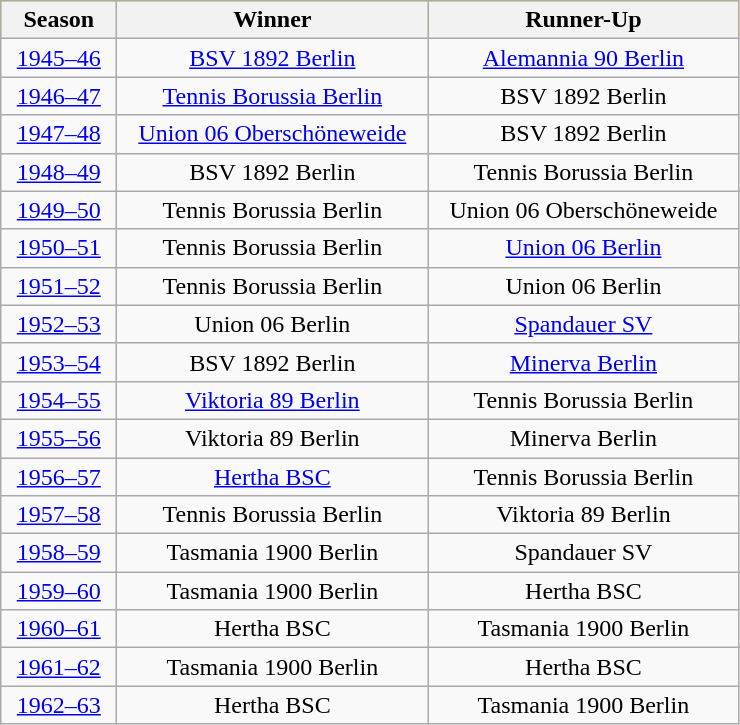<table class="wikitable">
<tr style="text-align:center; background:gold;">
<th width="70">Season</th>
<th style="width:200px;">Winner</th>
<th style="width:200px;">Runner-Up</th>
</tr>
<tr style="text-align:center;">
<td><a href='#'>1945–46</a></td>
<td><a href='#'>BSV 1892 Berlin</a></td>
<td><a href='#'>Alemannia 90 Berlin</a></td>
</tr>
<tr style="text-align:center;">
<td><a href='#'>1946–47</a></td>
<td><a href='#'>Tennis Borussia Berlin</a></td>
<td>BSV 1892 Berlin</td>
</tr>
<tr style="text-align:center;">
<td><a href='#'>1947–48</a></td>
<td><a href='#'>Union 06 Oberschöneweide</a></td>
<td>BSV 1892 Berlin</td>
</tr>
<tr style="text-align:center;">
<td><a href='#'>1948–49</a></td>
<td>BSV 1892 Berlin</td>
<td>Tennis Borussia Berlin</td>
</tr>
<tr style="text-align:center;">
<td><a href='#'>1949–50</a></td>
<td>Tennis Borussia Berlin</td>
<td>Union 06 Oberschöneweide</td>
</tr>
<tr style="text-align:center;">
<td><a href='#'>1950–51</a></td>
<td>Tennis Borussia Berlin</td>
<td><a href='#'>Union 06 Berlin</a></td>
</tr>
<tr style="text-align:center;">
<td><a href='#'>1951–52</a></td>
<td>Tennis Borussia Berlin</td>
<td>Union 06 Berlin</td>
</tr>
<tr style="text-align:center;">
<td><a href='#'>1952–53</a></td>
<td>Union 06 Berlin</td>
<td><a href='#'>Spandauer SV</a></td>
</tr>
<tr style="text-align:center;">
<td><a href='#'>1953–54</a></td>
<td>BSV 1892 Berlin</td>
<td><a href='#'>Minerva Berlin</a></td>
</tr>
<tr style="text-align:center;">
<td><a href='#'>1954–55</a></td>
<td><a href='#'>Viktoria 89 Berlin</a></td>
<td>Tennis Borussia Berlin</td>
</tr>
<tr style="text-align:center;">
<td><a href='#'>1955–56</a></td>
<td>Viktoria 89 Berlin</td>
<td>Minerva Berlin</td>
</tr>
<tr style="text-align:center;">
<td><a href='#'>1956–57</a></td>
<td><a href='#'>Hertha BSC</a></td>
<td>Tennis Borussia Berlin</td>
</tr>
<tr style="text-align:center;">
<td><a href='#'>1957–58</a></td>
<td>Tennis Borussia Berlin</td>
<td>Viktoria 89 Berlin</td>
</tr>
<tr style="text-align:center;">
<td><a href='#'>1958–59</a></td>
<td>Tasmania 1900 Berlin</td>
<td>Spandauer SV</td>
</tr>
<tr style="text-align:center;">
<td><a href='#'>1959–60</a></td>
<td>Tasmania 1900 Berlin</td>
<td>Hertha BSC</td>
</tr>
<tr style="text-align:center;">
<td><a href='#'>1960–61</a></td>
<td>Hertha BSC</td>
<td>Tasmania 1900 Berlin</td>
</tr>
<tr style="text-align:center;">
<td><a href='#'>1961–62</a></td>
<td>Tasmania 1900 Berlin</td>
<td>Hertha BSC</td>
</tr>
<tr style="text-align:center;">
<td><a href='#'>1962–63</a></td>
<td>Hertha BSC</td>
<td>Tasmania 1900 Berlin</td>
</tr>
</table>
